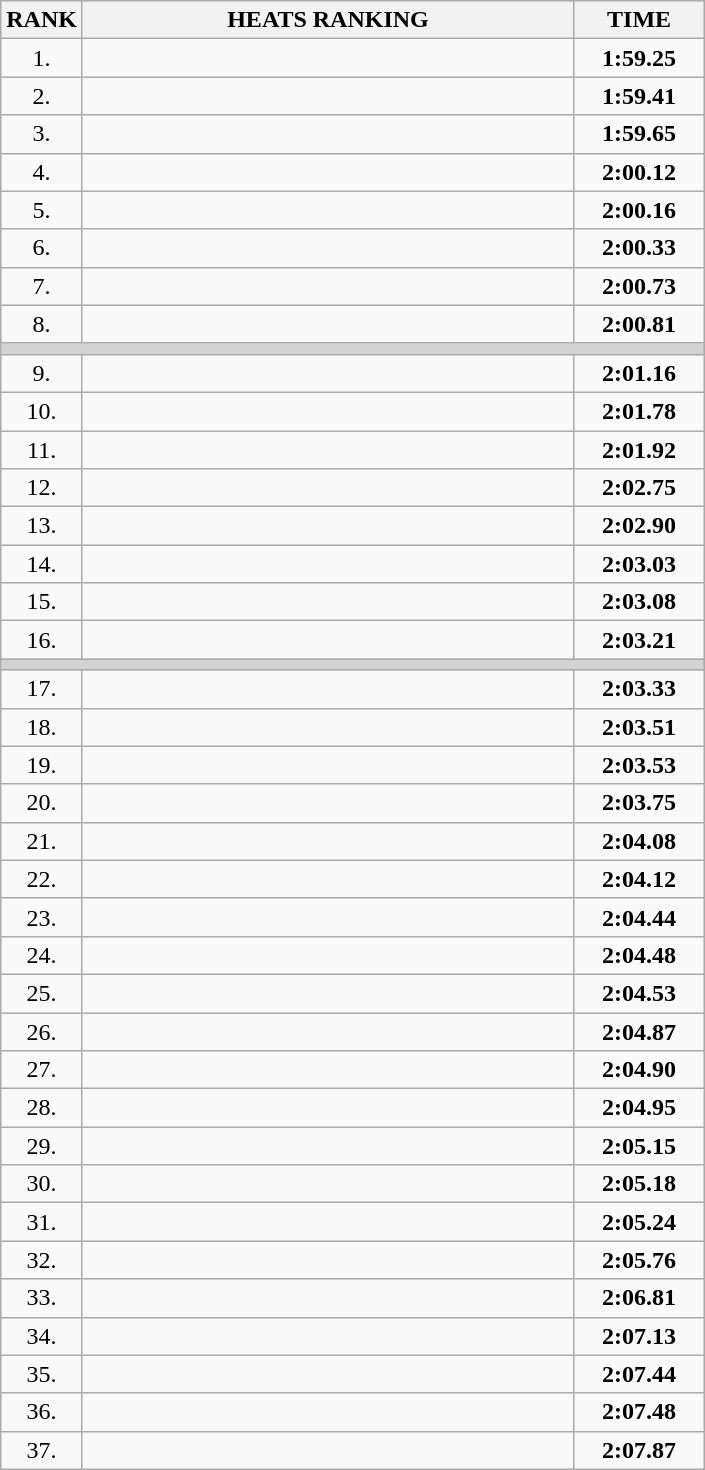<table class="wikitable">
<tr>
<th>RANK</th>
<th style="width: 20em">HEATS RANKING</th>
<th style="width: 5em">TIME</th>
</tr>
<tr>
<td align="center">1.</td>
<td></td>
<td align="center"><strong>1:59.25 </strong></td>
</tr>
<tr>
<td align="center">2.</td>
<td></td>
<td align="center"><strong>1:59.41</strong></td>
</tr>
<tr>
<td align="center">3.</td>
<td></td>
<td align="center"><strong>1:59.65 </strong></td>
</tr>
<tr>
<td align="center">4.</td>
<td></td>
<td align="center"><strong>2:00.12</strong></td>
</tr>
<tr>
<td align="center">5.</td>
<td></td>
<td align="center"><strong>2:00.16</strong></td>
</tr>
<tr>
<td align="center">6.</td>
<td></td>
<td align="center"><strong>2:00.33</strong></td>
</tr>
<tr>
<td align="center">7.</td>
<td></td>
<td align="center"><strong>2:00.73 </strong></td>
</tr>
<tr>
<td align="center">8.</td>
<td></td>
<td align="center"><strong>2:00.81 </strong></td>
</tr>
<tr>
<td colspan=3 bgcolor=lightgray></td>
</tr>
<tr>
<td align="center">9.</td>
<td></td>
<td align="center"><strong>2:01.16 </strong></td>
</tr>
<tr>
<td align="center">10.</td>
<td></td>
<td align="center"><strong>2:01.78 </strong></td>
</tr>
<tr>
<td align="center">11.</td>
<td></td>
<td align="center"><strong>2:01.92 </strong></td>
</tr>
<tr>
<td align="center">12.</td>
<td></td>
<td align="center"><strong>2:02.75 </strong></td>
</tr>
<tr>
<td align="center">13.</td>
<td></td>
<td align="center"><strong>2:02.90</strong></td>
</tr>
<tr>
<td align="center">14.</td>
<td></td>
<td align="center"><strong>2:03.03</strong></td>
</tr>
<tr>
<td align="center">15.</td>
<td></td>
<td align="center"><strong>2:03.08 </strong></td>
</tr>
<tr>
<td align="center">16.</td>
<td></td>
<td align="center"><strong>2:03.21</strong></td>
</tr>
<tr>
<td colspan=3 bgcolor=lightgray></td>
</tr>
<tr>
<td align="center">17.</td>
<td></td>
<td align="center"><strong>2:03.33</strong></td>
</tr>
<tr>
<td align="center">18.</td>
<td></td>
<td align="center"><strong>2:03.51</strong></td>
</tr>
<tr>
<td align="center">19.</td>
<td></td>
<td align="center"><strong>2:03.53</strong></td>
</tr>
<tr>
<td align="center">20.</td>
<td></td>
<td align="center"><strong>2:03.75</strong></td>
</tr>
<tr>
<td align="center">21.</td>
<td></td>
<td align="center"><strong>2:04.08</strong></td>
</tr>
<tr>
<td align="center">22.</td>
<td></td>
<td align="center"><strong>2:04.12</strong></td>
</tr>
<tr>
<td align="center">23.</td>
<td></td>
<td align="center"><strong>2:04.44 </strong></td>
</tr>
<tr>
<td align="center">24.</td>
<td></td>
<td align="center"><strong>2:04.48</strong></td>
</tr>
<tr>
<td align="center">25.</td>
<td></td>
<td align="center"><strong>2:04.53</strong></td>
</tr>
<tr>
<td align="center">26.</td>
<td></td>
<td align="center"><strong>2:04.87 </strong></td>
</tr>
<tr>
<td align="center">27.</td>
<td></td>
<td align="center"><strong>2:04.90</strong></td>
</tr>
<tr>
<td align="center">28.</td>
<td></td>
<td align="center"><strong>2:04.95</strong></td>
</tr>
<tr>
<td align="center">29.</td>
<td></td>
<td align="center"><strong>2:05.15</strong></td>
</tr>
<tr>
<td align="center">30.</td>
<td></td>
<td align="center"><strong>2:05.18 </strong></td>
</tr>
<tr>
<td align="center">31.</td>
<td></td>
<td align="center"><strong>2:05.24</strong></td>
</tr>
<tr>
<td align="center">32.</td>
<td></td>
<td align="center"><strong>2:05.76</strong></td>
</tr>
<tr>
<td align="center">33.</td>
<td></td>
<td align="center"><strong>2:06.81</strong></td>
</tr>
<tr>
<td align="center">34.</td>
<td></td>
<td align="center"><strong>2:07.13 </strong></td>
</tr>
<tr>
<td align="center">35.</td>
<td></td>
<td align="center"><strong>2:07.44</strong></td>
</tr>
<tr>
<td align="center">36.</td>
<td></td>
<td align="center"><strong>2:07.48 </strong></td>
</tr>
<tr>
<td align="center">37.</td>
<td></td>
<td align="center"><strong>2:07.87</strong></td>
</tr>
</table>
